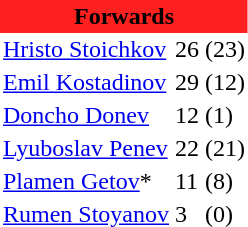<table class="toccolours" border="0" cellpadding="2" cellspacing="0" align="left" style="margin:0.5em;">
<tr>
<th colspan="4" align="center" bgcolor="#FF2020"><span>Forwards</span></th>
</tr>
<tr>
<td> <a href='#'>Hristo Stoichkov</a></td>
<td>26</td>
<td>(23)</td>
</tr>
<tr>
<td> <a href='#'>Emil Kostadinov</a></td>
<td>29</td>
<td>(12)</td>
</tr>
<tr>
<td> <a href='#'>Doncho Donev</a></td>
<td>12</td>
<td>(1)</td>
</tr>
<tr>
<td> <a href='#'>Lyuboslav Penev</a></td>
<td>22</td>
<td>(21)</td>
</tr>
<tr>
<td> <a href='#'>Plamen Getov</a>*</td>
<td>11</td>
<td>(8)</td>
</tr>
<tr>
<td> <a href='#'>Rumen Stoyanov</a></td>
<td>3</td>
<td>(0)</td>
</tr>
<tr>
</tr>
</table>
